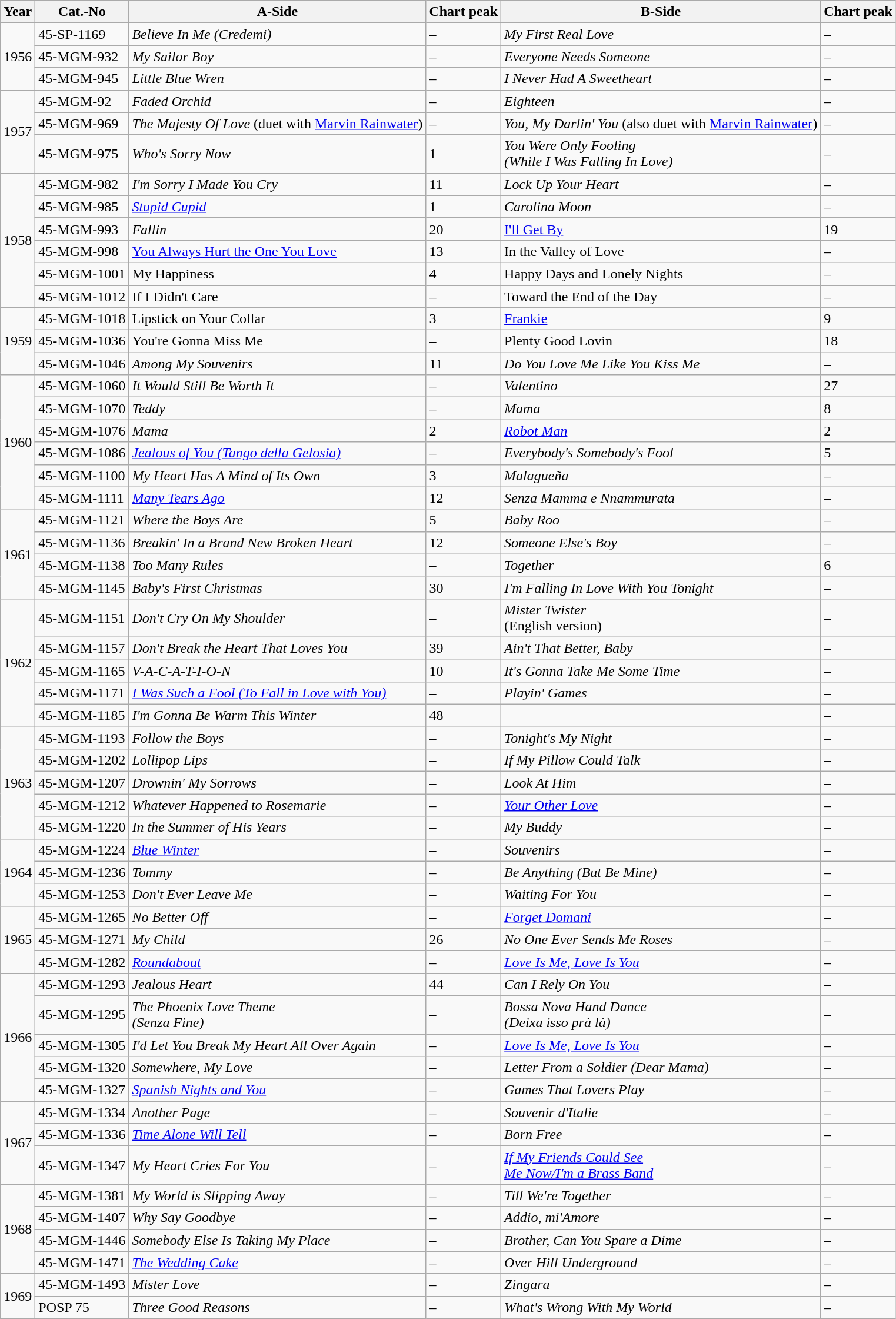<table class="wikitable">
<tr>
<th>Year</th>
<th>Cat.-No</th>
<th>A-Side</th>
<th>Chart peak</th>
<th>B-Side</th>
<th>Chart peak</th>
</tr>
<tr>
<td rowspan="3">1956</td>
<td>45-SP-1169</td>
<td><em>Believe In Me (Credemi)</em></td>
<td>–</td>
<td><em>My First Real Love</em></td>
<td>–</td>
</tr>
<tr>
<td>45-MGM-932</td>
<td><em>My Sailor Boy</em></td>
<td>–</td>
<td><em>Everyone Needs Someone</em></td>
<td>–</td>
</tr>
<tr>
<td>45-MGM-945</td>
<td><em>Little Blue Wren</em></td>
<td>–</td>
<td><em>I Never Had A Sweetheart</em></td>
<td>–</td>
</tr>
<tr>
<td rowspan="3">1957</td>
<td>45-MGM-92</td>
<td><em>Faded Orchid</em></td>
<td>–</td>
<td><em>Eighteen</em></td>
<td>–</td>
</tr>
<tr>
<td>45-MGM-969</td>
<td><em>The Majesty Of Love</em> (duet with <a href='#'>Marvin Rainwater</a>)</td>
<td>–</td>
<td><em>You, My Darlin' You</em> (also duet with <a href='#'>Marvin Rainwater</a>)</td>
<td>–</td>
</tr>
<tr>
<td>45-MGM-975</td>
<td><em>Who's Sorry Now</em></td>
<td>1</td>
<td><em>You Were Only Fooling<br>(While I Was Falling In Love)</em></td>
<td>–</td>
</tr>
<tr>
<td rowspan="6">1958</td>
<td>45-MGM-982</td>
<td><em>I'm Sorry I Made You Cry</em></td>
<td>11</td>
<td><em>Lock Up Your Heart</em></td>
<td>–</td>
</tr>
<tr>
<td>45-MGM-985</td>
<td><em><a href='#'>Stupid Cupid</a></em></td>
<td>1</td>
<td><em>Carolina Moon</em></td>
<td>–</td>
</tr>
<tr>
<td>45-MGM-993</td>
<td><em>Fallin<strong></td>
<td>20</td>
<td></em><a href='#'>I'll Get By</a><em></td>
<td>19</td>
</tr>
<tr>
<td>45-MGM-998</td>
<td></em><a href='#'>You Always Hurt the One You Love</a><em></td>
<td>13</td>
<td></em>In the Valley of Love<em></td>
<td>–</td>
</tr>
<tr>
<td>45-MGM-1001</td>
<td></em>My Happiness<em></td>
<td>4</td>
<td></em>Happy Days and Lonely Nights<em></td>
<td>–</td>
</tr>
<tr>
<td>45-MGM-1012</td>
<td></em>If I Didn't Care<em></td>
<td>–</td>
<td></em>Toward the End of the Day<em></td>
<td>–</td>
</tr>
<tr>
<td rowspan="3">1959</td>
<td>45-MGM-1018</td>
<td></em>Lipstick on Your Collar<em></td>
<td>3</td>
<td></em><a href='#'>Frankie</a><em></td>
<td>9</td>
</tr>
<tr>
<td>45-MGM-1036</td>
<td></em>You're Gonna Miss Me<em></td>
<td>–</td>
<td></em>Plenty Good Lovin</strong></td>
<td>18</td>
</tr>
<tr>
<td>45-MGM-1046</td>
<td><em>Among My Souvenirs</em></td>
<td>11</td>
<td><em>Do You Love Me Like You Kiss Me</em></td>
<td>–</td>
</tr>
<tr>
<td rowspan="6">1960</td>
<td>45-MGM-1060</td>
<td><em>It Would Still Be Worth It</em></td>
<td>–</td>
<td><em>Valentino</em></td>
<td>27</td>
</tr>
<tr>
<td>45-MGM-1070</td>
<td><em>Teddy</em></td>
<td>–</td>
<td><em>Mama</em></td>
<td>8</td>
</tr>
<tr>
<td>45-MGM-1076</td>
<td><em>Mama</em></td>
<td>2</td>
<td><em><a href='#'>Robot Man</a></em></td>
<td>2</td>
</tr>
<tr>
<td>45-MGM-1086</td>
<td><em><a href='#'>Jealous of You (Tango della Gelosia)</a></em></td>
<td>–</td>
<td><em>Everybody's Somebody's Fool</em></td>
<td>5</td>
</tr>
<tr>
<td>45-MGM-1100</td>
<td><em>My Heart Has A Mind of Its Own</em></td>
<td>3</td>
<td><em>Malagueña</em></td>
<td>–</td>
</tr>
<tr>
<td>45-MGM-1111</td>
<td><em><a href='#'>Many Tears Ago</a></em></td>
<td>12</td>
<td><em>Senza Mamma e Nnammurata</em></td>
<td>–</td>
</tr>
<tr>
<td rowspan="4">1961</td>
<td>45-MGM-1121</td>
<td><em>Where the Boys Are</em></td>
<td>5</td>
<td><em>Baby Roo</em></td>
<td>–</td>
</tr>
<tr>
<td>45-MGM-1136</td>
<td><em>Breakin' In a Brand New Broken Heart</em></td>
<td>12</td>
<td><em>Someone Else's Boy</em></td>
<td>–</td>
</tr>
<tr>
<td>45-MGM-1138</td>
<td><em>Too Many Rules</em></td>
<td>–</td>
<td><em>Together</em></td>
<td>6</td>
</tr>
<tr>
<td>45-MGM-1145</td>
<td><em>Baby's First Christmas</em></td>
<td>30</td>
<td><em>I'm Falling In Love With You Tonight</em></td>
<td>–</td>
</tr>
<tr>
<td rowspan="5">1962</td>
<td>45-MGM-1151</td>
<td><em>Don't Cry On My Shoulder</em></td>
<td>–</td>
<td><em>Mister Twister</em><br>(English version)</td>
<td>–</td>
</tr>
<tr>
<td>45-MGM-1157</td>
<td><em>Don't Break the Heart That Loves You</em></td>
<td>39</td>
<td><em>Ain't That Better, Baby</em></td>
<td>–</td>
</tr>
<tr>
<td>45-MGM-1165</td>
<td><em>V-A-C-A-T-I-O-N</em></td>
<td>10</td>
<td><em>It's Gonna Take Me Some Time</em></td>
<td>–</td>
</tr>
<tr>
<td>45-MGM-1171</td>
<td><em><a href='#'>I Was Such a Fool (To Fall in Love with You)</a></em></td>
<td>–</td>
<td><em>Playin' Games</em></td>
<td>–</td>
</tr>
<tr>
<td>45-MGM-1185</td>
<td><em>I'm Gonna Be Warm This Winter</em></td>
<td>48</td>
<td><em></em></td>
<td>–</td>
</tr>
<tr>
<td rowspan="5">1963</td>
<td>45-MGM-1193</td>
<td><em>Follow the Boys</em></td>
<td>–</td>
<td><em>Tonight's My Night</em></td>
<td>–</td>
</tr>
<tr>
<td>45-MGM-1202</td>
<td><em>Lollipop Lips</em></td>
<td>–</td>
<td><em>If My Pillow Could Talk</em></td>
<td>–</td>
</tr>
<tr>
<td>45-MGM-1207</td>
<td><em>Drownin' My Sorrows</em></td>
<td>–</td>
<td><em>Look At Him</em></td>
<td>–</td>
</tr>
<tr>
<td>45-MGM-1212</td>
<td><em>Whatever Happened to Rosemarie</em></td>
<td>–</td>
<td><em><a href='#'>Your Other Love</a></em></td>
<td>–</td>
</tr>
<tr>
<td>45-MGM-1220</td>
<td><em>In the Summer of His Years</em></td>
<td>–</td>
<td><em>My Buddy</em></td>
<td>–</td>
</tr>
<tr>
<td rowspan="3">1964</td>
<td>45-MGM-1224</td>
<td><em><a href='#'>Blue Winter</a></em></td>
<td>–</td>
<td><em>Souvenirs</em></td>
<td>–</td>
</tr>
<tr>
<td>45-MGM-1236</td>
<td><em>Tommy</em></td>
<td>–</td>
<td><em>Be Anything (But Be Mine)</em></td>
<td>–</td>
</tr>
<tr>
<td>45-MGM-1253</td>
<td><em>Don't Ever Leave Me</em></td>
<td>–</td>
<td><em>Waiting For You</em></td>
<td>–</td>
</tr>
<tr>
<td rowspan="3">1965</td>
<td>45-MGM-1265</td>
<td><em>No Better Off</em></td>
<td>–</td>
<td><em><a href='#'>Forget Domani</a></em></td>
<td>–</td>
</tr>
<tr>
<td>45-MGM-1271</td>
<td><em>My Child</em></td>
<td>26</td>
<td><em>No One Ever Sends Me Roses</em></td>
<td>–</td>
</tr>
<tr>
<td>45-MGM-1282</td>
<td><em><a href='#'>Roundabout</a></em></td>
<td>–</td>
<td><em><a href='#'>Love Is Me, Love Is You</a></em></td>
<td>–</td>
</tr>
<tr>
<td rowspan="5">1966</td>
<td>45-MGM-1293</td>
<td><em>Jealous Heart</em></td>
<td>44</td>
<td><em>Can I Rely On You</em></td>
<td>–</td>
</tr>
<tr>
<td>45-MGM-1295</td>
<td><em>The Phoenix Love Theme<br>(Senza Fine)</em></td>
<td>–</td>
<td><em>Bossa Nova Hand Dance<br>(Deixa isso prà là)</em></td>
<td>–</td>
</tr>
<tr>
<td>45-MGM-1305</td>
<td><em>I'd Let You Break My Heart All Over Again</em></td>
<td>–</td>
<td><em><a href='#'>Love Is Me, Love Is You</a></em></td>
<td>–</td>
</tr>
<tr>
<td>45-MGM-1320</td>
<td><em>Somewhere, My Love</em></td>
<td>–</td>
<td><em>Letter From a Soldier (Dear Mama)</em></td>
<td>–</td>
</tr>
<tr>
<td>45-MGM-1327</td>
<td><em><a href='#'>Spanish Nights and You</a></em></td>
<td>–</td>
<td><em>Games That Lovers Play</em></td>
<td>–</td>
</tr>
<tr>
<td rowspan="3">1967</td>
<td>45-MGM-1334</td>
<td><em>Another Page</em></td>
<td>–</td>
<td><em>Souvenir d'Italie</em></td>
<td>–</td>
</tr>
<tr>
<td>45-MGM-1336</td>
<td><em><a href='#'>Time Alone Will Tell</a></em></td>
<td>–</td>
<td><em>Born Free</em></td>
<td>–</td>
</tr>
<tr>
<td>45-MGM-1347</td>
<td><em>My Heart Cries For You</em></td>
<td>–</td>
<td><em><a href='#'>If My Friends Could See<br>Me Now/I'm a Brass Band</a></em></td>
<td>–</td>
</tr>
<tr>
<td rowspan="4">1968</td>
<td>45-MGM-1381</td>
<td><em>My World is Slipping Away</em></td>
<td>–</td>
<td><em>Till We're Together</em></td>
<td>–</td>
</tr>
<tr>
<td>45-MGM-1407</td>
<td><em>Why Say Goodbye</em></td>
<td>–</td>
<td><em>Addio, mi'Amore</em></td>
<td>–</td>
</tr>
<tr>
<td>45-MGM-1446</td>
<td><em>Somebody Else Is Taking My Place</em></td>
<td>–</td>
<td><em>Brother, Can You Spare a Dime</em></td>
<td>–</td>
</tr>
<tr>
<td>45-MGM-1471</td>
<td><em><a href='#'>The Wedding Cake</a></em></td>
<td>–</td>
<td><em>Over Hill Underground</em></td>
<td>–</td>
</tr>
<tr>
<td rowspan="2">1969</td>
<td>45-MGM-1493</td>
<td><em>Mister Love</em></td>
<td>–</td>
<td><em>Zingara</em></td>
<td>–</td>
</tr>
<tr>
<td>POSP 75</td>
<td><em>Three Good Reasons</em></td>
<td>–</td>
<td><em>What's Wrong With My World</em></td>
<td>–</td>
</tr>
</table>
